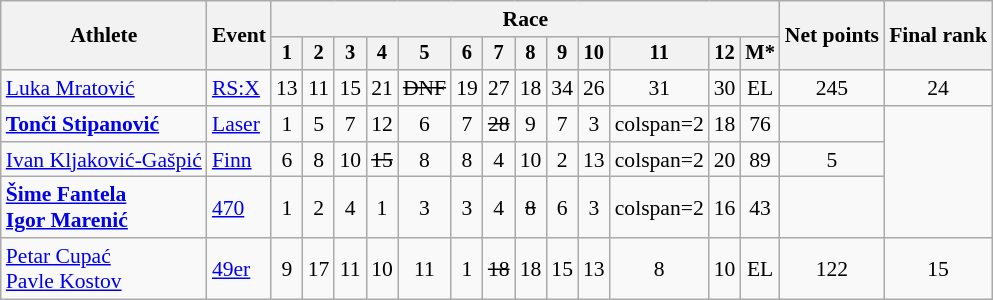<table class="wikitable" style="font-size:90%">
<tr>
<th rowspan="2">Athlete</th>
<th rowspan="2">Event</th>
<th colspan=13>Race</th>
<th rowspan=2>Net points</th>
<th rowspan=2>Final rank</th>
</tr>
<tr style="font-size:95%">
<th>1</th>
<th>2</th>
<th>3</th>
<th>4</th>
<th>5</th>
<th>6</th>
<th>7</th>
<th>8</th>
<th>9</th>
<th>10</th>
<th>11</th>
<th>12</th>
<th>M*</th>
</tr>
<tr align=center>
<td align=left><a href='#'>Luka Mratović</a></td>
<td align=left><a href='#'>RS:X</a></td>
<td>13</td>
<td>11</td>
<td>15</td>
<td>21</td>
<td><s>DNF</s></td>
<td>19</td>
<td>27</td>
<td>18</td>
<td>34</td>
<td>26</td>
<td>31</td>
<td>30</td>
<td>EL</td>
<td>245</td>
<td>24</td>
</tr>
<tr align=center>
<td align=left><strong><a href='#'>Tonči Stipanović</a></strong></td>
<td align=left><a href='#'>Laser</a></td>
<td>1</td>
<td>5</td>
<td>7</td>
<td>12</td>
<td>6</td>
<td>7</td>
<td><s>28</s></td>
<td>9</td>
<td>7</td>
<td>3</td>
<td>colspan=2 </td>
<td>18</td>
<td>76</td>
<td></td>
</tr>
<tr align=center>
<td align=left><a href='#'>Ivan Kljaković-Gašpić</a></td>
<td align=left><a href='#'>Finn</a></td>
<td>6</td>
<td>8</td>
<td>10</td>
<td><s>15</s></td>
<td>8</td>
<td>8</td>
<td>4</td>
<td>10</td>
<td>2</td>
<td>13</td>
<td>colspan=2 </td>
<td>20</td>
<td>89</td>
<td>5</td>
</tr>
<tr align=center>
<td align=left><strong><a href='#'>Šime Fantela</a></strong><br><strong><a href='#'>Igor Marenić</a></strong></td>
<td align=left><a href='#'>470</a></td>
<td>1</td>
<td>2</td>
<td>4</td>
<td>1</td>
<td>3</td>
<td>3</td>
<td>4</td>
<td><s>8</s></td>
<td>6</td>
<td>3</td>
<td>colspan=2 </td>
<td>16</td>
<td>43</td>
<td></td>
</tr>
<tr align=center>
<td align=left><a href='#'>Petar Cupać</a><br><a href='#'>Pavle Kostov</a></td>
<td align=left><a href='#'>49er</a></td>
<td>9</td>
<td>17</td>
<td>11</td>
<td>10</td>
<td>11</td>
<td>1</td>
<td><s>18</s></td>
<td>18</td>
<td>15</td>
<td>13</td>
<td>8</td>
<td>10</td>
<td>EL</td>
<td>122</td>
<td>15</td>
</tr>
</table>
